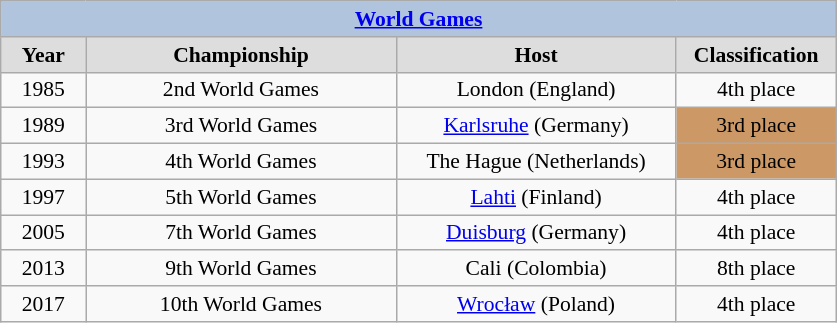<table class="wikitable" style=font-size:90%>
<tr align=center style="background:#B0C4DE;">
<td colspan=4><strong><a href='#'>World Games</a></strong></td>
</tr>
<tr align=center bgcolor="#dddddd">
<td width=50><strong>Year</strong></td>
<td width=200><strong>Championship</strong></td>
<td width=180><strong>Host</strong></td>
<td width=100><strong>Classification</strong></td>
</tr>
<tr align=center>
<td>1985</td>
<td>2nd World Games</td>
<td>London (England)</td>
<td align="center">4th place</td>
</tr>
<tr align=center>
<td>1989</td>
<td>3rd World Games</td>
<td><a href='#'>Karlsruhe</a> (Germany)</td>
<td bgcolor="#CC9966" align="center"> 3rd place</td>
</tr>
<tr align=center>
<td>1993</td>
<td>4th World Games</td>
<td>The Hague (Netherlands)</td>
<td bgcolor="#CC9966" align="center"> 3rd place</td>
</tr>
<tr align=center>
<td>1997</td>
<td>5th World Games</td>
<td><a href='#'>Lahti</a> (Finland)</td>
<td align="center">4th place</td>
</tr>
<tr align=center>
<td>2005</td>
<td>7th World Games</td>
<td><a href='#'>Duisburg</a> (Germany)</td>
<td align="center">4th place</td>
</tr>
<tr align=center>
<td>2013</td>
<td>9th World Games</td>
<td>Cali (Colombia)</td>
<td align="center">8th place</td>
</tr>
<tr align=center>
<td>2017</td>
<td>10th World Games</td>
<td><a href='#'>Wrocław</a> (Poland)</td>
<td align="center">4th place</td>
</tr>
</table>
